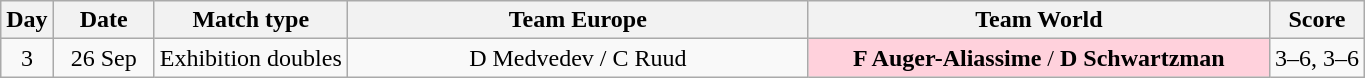<table class="wikitable nowrap" style="text-align: center">
<tr>
<th>Day</th>
<th width=60>Date</th>
<th>Match type</th>
<th width=300> Team Europe</th>
<th width=300> Team World</th>
<th>Score</th>
</tr>
<tr>
<td>3</td>
<td>26 Sep</td>
<td>Exhibition doubles</td>
<td> D Medvedev /  C Ruud</td>
<td bgcolor="ffd1dc"><strong> F Auger-Aliassime</strong> / <strong> D Schwartzman</strong></td>
<td align=left>3–6, 3–6</td>
</tr>
</table>
